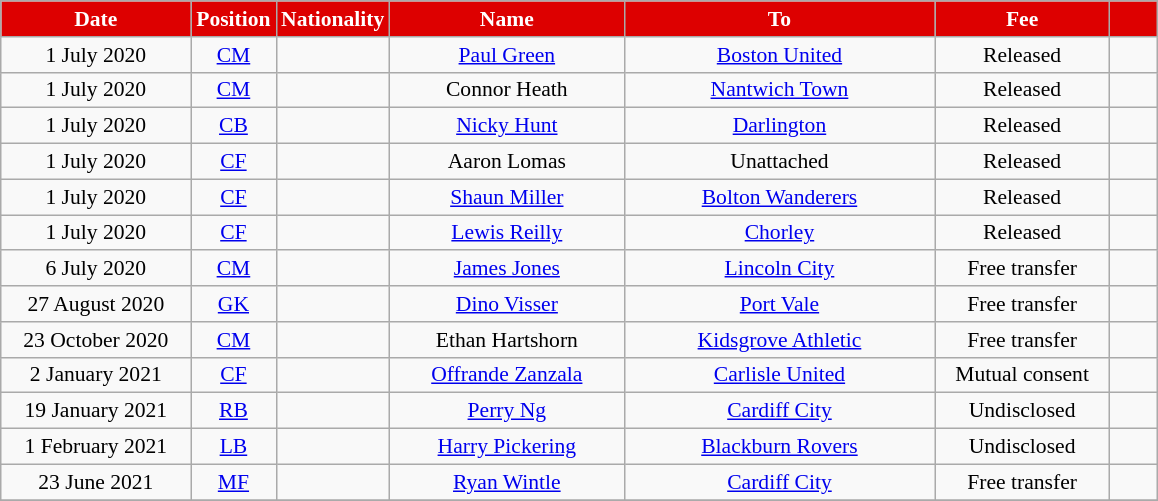<table class="wikitable"  style="text-align:center; font-size:90%; ">
<tr>
<th style="color:white; background:#d00; width:120px;">Date</th>
<th style="color:white; background:#d00; width:50px;">Position</th>
<th style="color:white; background:#d00; width:50px;">Nationality</th>
<th style="color:white; background:#d00; width:150px;">Name</th>
<th style="color:white; background:#d00; width:200px;">To</th>
<th style="color:white; background:#d00; width:110px;">Fee</th>
<th style="color:white; background:#d00; width:25px;"></th>
</tr>
<tr>
<td>1 July 2020</td>
<td><a href='#'>CM</a></td>
<td></td>
<td><a href='#'>Paul Green</a></td>
<td> <a href='#'>Boston United</a></td>
<td>Released</td>
<td></td>
</tr>
<tr>
<td>1 July 2020</td>
<td><a href='#'>CM</a></td>
<td></td>
<td>Connor Heath</td>
<td> <a href='#'>Nantwich Town</a></td>
<td>Released</td>
<td></td>
</tr>
<tr>
<td>1 July 2020</td>
<td><a href='#'>CB</a></td>
<td></td>
<td><a href='#'>Nicky Hunt</a></td>
<td> <a href='#'>Darlington</a></td>
<td>Released</td>
<td></td>
</tr>
<tr>
<td>1 July 2020</td>
<td><a href='#'>CF</a></td>
<td></td>
<td>Aaron Lomas</td>
<td> Unattached</td>
<td>Released</td>
<td></td>
</tr>
<tr>
<td>1 July 2020</td>
<td><a href='#'>CF</a></td>
<td></td>
<td><a href='#'>Shaun Miller</a></td>
<td> <a href='#'>Bolton Wanderers</a></td>
<td>Released</td>
<td></td>
</tr>
<tr>
<td>1 July 2020</td>
<td><a href='#'>CF</a></td>
<td></td>
<td><a href='#'>Lewis Reilly</a></td>
<td> <a href='#'>Chorley</a></td>
<td>Released</td>
<td></td>
</tr>
<tr>
<td>6 July 2020</td>
<td><a href='#'>CM</a></td>
<td></td>
<td><a href='#'>James Jones</a></td>
<td> <a href='#'>Lincoln City</a></td>
<td>Free transfer</td>
<td></td>
</tr>
<tr>
<td>27 August 2020</td>
<td><a href='#'>GK</a></td>
<td></td>
<td><a href='#'>Dino Visser</a></td>
<td> <a href='#'>Port Vale</a></td>
<td>Free transfer</td>
<td></td>
</tr>
<tr>
<td>23 October 2020</td>
<td><a href='#'>CM</a></td>
<td></td>
<td>Ethan Hartshorn</td>
<td> <a href='#'>Kidsgrove Athletic</a></td>
<td>Free transfer</td>
<td></td>
</tr>
<tr>
<td>2 January 2021</td>
<td><a href='#'>CF</a></td>
<td></td>
<td><a href='#'>Offrande Zanzala</a></td>
<td> <a href='#'>Carlisle United</a></td>
<td>Mutual consent</td>
<td></td>
</tr>
<tr>
<td>19 January 2021</td>
<td><a href='#'>RB</a></td>
<td></td>
<td><a href='#'>Perry Ng</a></td>
<td> <a href='#'>Cardiff City</a></td>
<td>Undisclosed</td>
<td></td>
</tr>
<tr>
<td>1 February 2021</td>
<td><a href='#'>LB</a></td>
<td></td>
<td><a href='#'>Harry Pickering</a></td>
<td> <a href='#'>Blackburn Rovers</a></td>
<td>Undisclosed</td>
<td></td>
</tr>
<tr>
<td>23 June 2021</td>
<td><a href='#'>MF</a></td>
<td></td>
<td><a href='#'>Ryan Wintle</a></td>
<td> <a href='#'>Cardiff City</a></td>
<td>Free transfer</td>
<td></td>
</tr>
<tr>
</tr>
</table>
